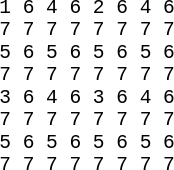<table style="margin: 1em auto; background: transparent;">
<tr>
<td><br><pre>1 6 4 6 2 6 4 6
7 7 7 7 7 7 7 7
5 6 5 6 5 6 5 6
7 7 7 7 7 7 7 7
3 6 4 6 3 6 4 6
7 7 7 7 7 7 7 7
5 6 5 6 5 6 5 6
7 7 7 7 7 7 7 7
</pre></td>
</tr>
</table>
